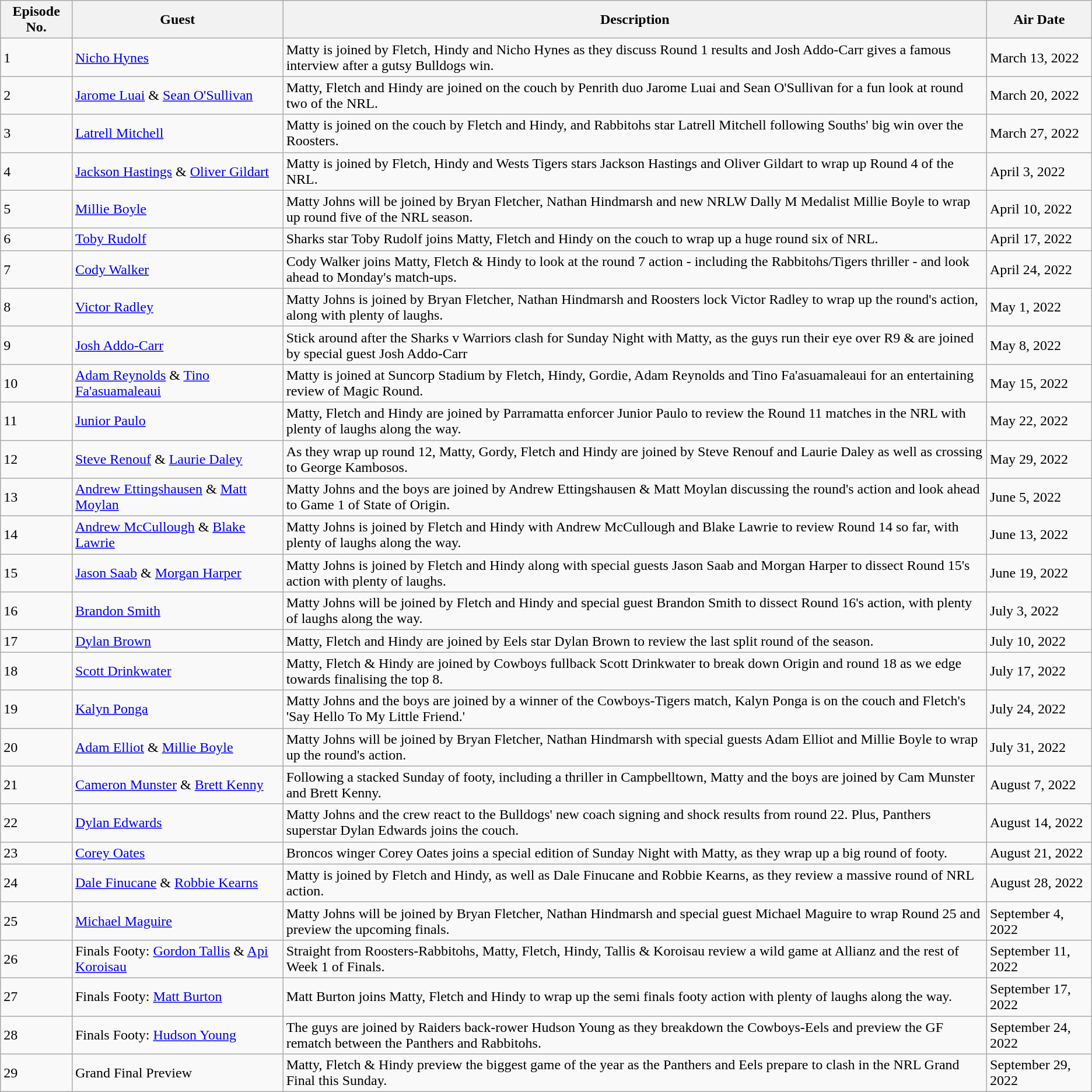<table class="wikitable sortable">
<tr>
<th>Episode No.</th>
<th>Guest</th>
<th>Description</th>
<th>Air Date</th>
</tr>
<tr>
<td>1</td>
<td><a href='#'>Nicho Hynes</a></td>
<td>Matty is joined by Fletch, Hindy and Nicho Hynes as they discuss Round 1 results and Josh Addo-Carr gives a famous interview after a gutsy Bulldogs win.</td>
<td>March 13, 2022</td>
</tr>
<tr>
<td>2</td>
<td><a href='#'>Jarome Luai</a> & <a href='#'>Sean O'Sullivan</a></td>
<td>Matty, Fletch and Hindy are joined on the couch by Penrith duo Jarome Luai and Sean O'Sullivan for a fun look at round two of the NRL.</td>
<td>March 20, 2022</td>
</tr>
<tr>
<td>3</td>
<td><a href='#'>Latrell Mitchell</a></td>
<td>Matty is joined on the couch by Fletch and Hindy, and Rabbitohs star Latrell Mitchell following Souths' big win over the Roosters.</td>
<td>March 27, 2022</td>
</tr>
<tr>
<td>4</td>
<td><a href='#'>Jackson Hastings</a> & <a href='#'>Oliver Gildart</a></td>
<td>Matty is joined by Fletch, Hindy and Wests Tigers stars Jackson Hastings and Oliver Gildart to wrap up Round 4 of the NRL.</td>
<td>April 3, 2022</td>
</tr>
<tr>
<td>5</td>
<td><a href='#'>Millie Boyle</a></td>
<td>Matty Johns will be joined by Bryan Fletcher, Nathan Hindmarsh and new NRLW Dally M Medalist Millie Boyle to wrap up round five of the NRL season.</td>
<td>April 10, 2022</td>
</tr>
<tr>
<td>6</td>
<td><a href='#'>Toby Rudolf</a></td>
<td>Sharks star Toby Rudolf joins Matty, Fletch and Hindy on the couch to wrap up a huge round six of NRL.</td>
<td>April 17, 2022</td>
</tr>
<tr>
<td>7</td>
<td><a href='#'>Cody Walker</a></td>
<td>Cody Walker joins Matty, Fletch & Hindy to look at the round 7 action - including the Rabbitohs/Tigers thriller - and look ahead to Monday's match-ups.</td>
<td>April 24, 2022</td>
</tr>
<tr>
<td>8</td>
<td><a href='#'>Victor Radley</a></td>
<td>Matty Johns is joined by Bryan Fletcher, Nathan Hindmarsh and Roosters lock Victor Radley to wrap up the round's action, along with plenty of laughs.</td>
<td>May 1, 2022</td>
</tr>
<tr>
<td>9</td>
<td><a href='#'>Josh Addo-Carr</a></td>
<td>Stick around after the Sharks v Warriors clash for Sunday Night with Matty, as the guys run their eye over R9 & are joined by special guest Josh Addo-Carr</td>
<td>May 8, 2022</td>
</tr>
<tr>
<td>10</td>
<td><a href='#'>Adam Reynolds</a> & <a href='#'>Tino Fa'asuamaleaui</a></td>
<td>Matty is joined at Suncorp Stadium by Fletch, Hindy, Gordie, Adam Reynolds and Tino Fa'asuamaleaui for an entertaining review of Magic Round.</td>
<td>May 15, 2022</td>
</tr>
<tr>
<td>11</td>
<td><a href='#'>Junior Paulo</a></td>
<td>Matty, Fletch and Hindy are joined by Parramatta enforcer Junior Paulo to review the Round 11 matches in the NRL with plenty of laughs along the way.</td>
<td>May 22, 2022</td>
</tr>
<tr>
<td>12</td>
<td><a href='#'>Steve Renouf</a> & <a href='#'>Laurie Daley</a></td>
<td>As they wrap up round 12, Matty, Gordy, Fletch and Hindy are joined by Steve Renouf and Laurie Daley as well as crossing to George Kambosos.</td>
<td>May 29, 2022</td>
</tr>
<tr>
<td>13</td>
<td><a href='#'>Andrew Ettingshausen</a> & <a href='#'>Matt Moylan</a></td>
<td>Matty Johns and the boys are joined by Andrew Ettingshausen & Matt Moylan discussing the round's action and look ahead to Game 1 of State of Origin.</td>
<td>June 5, 2022</td>
</tr>
<tr>
<td>14</td>
<td><a href='#'>Andrew McCullough</a> & <a href='#'>Blake Lawrie</a></td>
<td>Matty Johns is joined by Fletch and Hindy with Andrew McCullough and Blake Lawrie to review Round 14 so far, with plenty of laughs along the way.</td>
<td>June 13, 2022</td>
</tr>
<tr>
<td>15</td>
<td><a href='#'>Jason Saab</a> & <a href='#'>Morgan Harper</a></td>
<td>Matty Johns is joined by Fletch and Hindy along with special guests Jason Saab and Morgan Harper to dissect Round 15's action with plenty of laughs.</td>
<td>June 19, 2022</td>
</tr>
<tr>
<td>16</td>
<td><a href='#'>Brandon Smith</a></td>
<td>Matty Johns will be joined by Fletch and Hindy and special guest Brandon Smith to dissect Round 16's action, with plenty of laughs along the way.</td>
<td>July 3, 2022</td>
</tr>
<tr>
<td>17</td>
<td><a href='#'>Dylan Brown</a></td>
<td>Matty, Fletch and Hindy are joined by Eels star Dylan Brown to review the last split round of the season.</td>
<td>July 10, 2022</td>
</tr>
<tr>
<td>18</td>
<td><a href='#'>Scott Drinkwater</a></td>
<td>Matty, Fletch & Hindy are joined by Cowboys fullback Scott Drinkwater to break down Origin and round 18 as we edge towards finalising the top 8.</td>
<td>July 17, 2022</td>
</tr>
<tr>
<td>19</td>
<td><a href='#'>Kalyn Ponga</a></td>
<td>Matty Johns and the boys are joined by a winner of the Cowboys-Tigers match, Kalyn Ponga is on the couch and Fletch's 'Say Hello To My Little Friend.'</td>
<td>July 24, 2022</td>
</tr>
<tr>
<td>20</td>
<td><a href='#'>Adam Elliot</a> & <a href='#'>Millie Boyle</a></td>
<td>Matty Johns will be joined by Bryan Fletcher, Nathan Hindmarsh with special guests Adam Elliot and Millie Boyle to wrap up the round's action.</td>
<td>July 31, 2022</td>
</tr>
<tr>
<td>21</td>
<td><a href='#'>Cameron Munster</a> & <a href='#'>Brett Kenny</a></td>
<td>Following a stacked Sunday of footy, including a thriller in Campbelltown, Matty and the boys are joined by Cam Munster and Brett Kenny.</td>
<td>August 7, 2022</td>
</tr>
<tr>
<td>22</td>
<td><a href='#'>Dylan Edwards</a></td>
<td>Matty Johns and the crew react to the Bulldogs' new coach signing and shock results from round 22. Plus, Panthers superstar Dylan Edwards joins the couch.</td>
<td>August 14, 2022</td>
</tr>
<tr>
<td>23</td>
<td><a href='#'>Corey Oates</a></td>
<td>Broncos winger Corey Oates joins a special edition of Sunday Night with Matty, as they wrap up a big round of footy.</td>
<td>August 21, 2022</td>
</tr>
<tr>
<td>24</td>
<td><a href='#'>Dale Finucane</a> & <a href='#'>Robbie Kearns</a></td>
<td>Matty is joined by Fletch and Hindy, as well as Dale Finucane and Robbie Kearns, as they review a massive round of NRL action.</td>
<td>August 28, 2022</td>
</tr>
<tr>
<td>25</td>
<td><a href='#'>Michael Maguire</a></td>
<td>Matty Johns will be joined by Bryan Fletcher, Nathan Hindmarsh and special guest Michael Maguire to wrap Round 25 and preview the upcoming finals.</td>
<td>September 4, 2022</td>
</tr>
<tr>
<td>26</td>
<td>Finals Footy: <a href='#'>Gordon Tallis</a> & <a href='#'>Api Koroisau</a></td>
<td>Straight from Roosters-Rabbitohs, Matty, Fletch, Hindy, Tallis & Koroisau review a wild game at Allianz and the rest of Week 1 of Finals.</td>
<td>September 11, 2022</td>
</tr>
<tr>
<td>27</td>
<td>Finals Footy: <a href='#'>Matt Burton</a></td>
<td>Matt Burton joins Matty, Fletch and Hindy to wrap up the semi finals footy action with plenty of laughs along the way.</td>
<td>September 17, 2022</td>
</tr>
<tr>
<td>28</td>
<td>Finals Footy: <a href='#'>Hudson Young</a></td>
<td>The guys are joined by Raiders back-rower Hudson Young as they breakdown the Cowboys-Eels and preview the GF rematch between the Panthers and Rabbitohs.</td>
<td>September 24, 2022</td>
</tr>
<tr>
<td>29</td>
<td>Grand Final Preview</td>
<td>Matty, Fletch & Hindy preview the biggest game of the year as the Panthers and Eels prepare to clash in the NRL Grand Final this Sunday.</td>
<td>September 29, 2022</td>
</tr>
</table>
